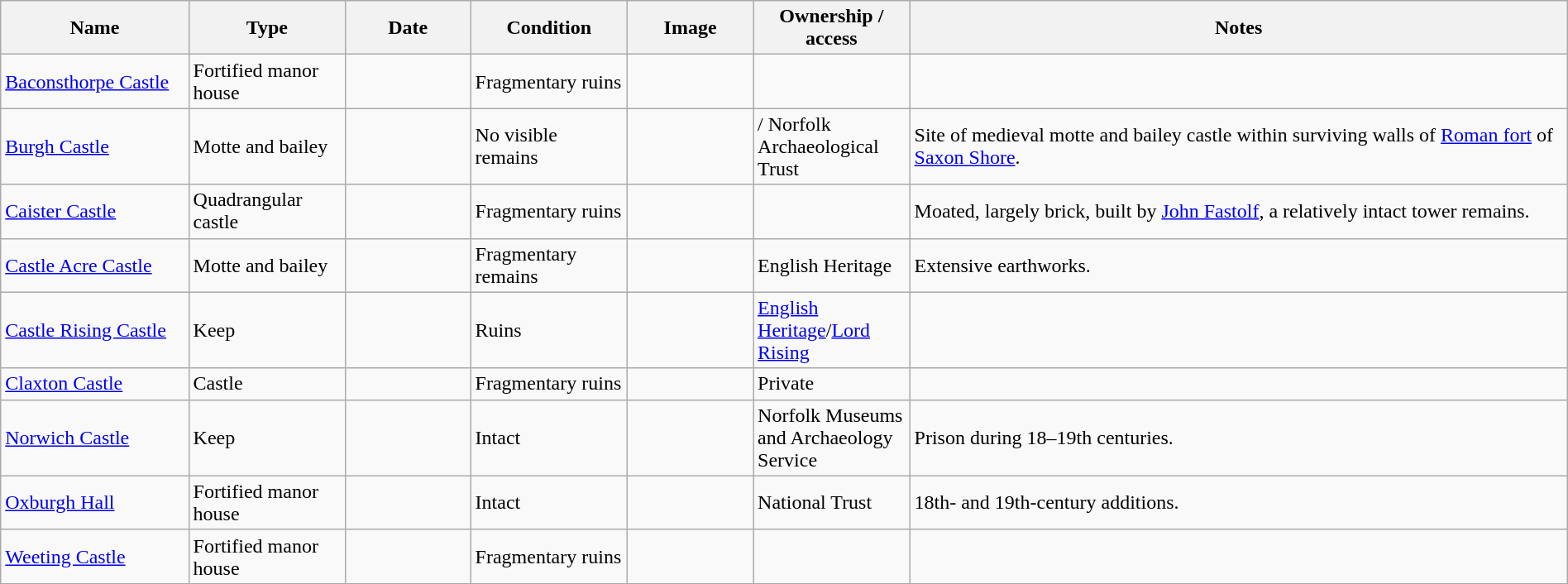<table class="wikitable sortable sticky-header" width="100%">
<tr>
<th width="12%">Name</th>
<th width="10%">Type</th>
<th width="8%">Date</th>
<th width="10%">Condition</th>
<th class="unsortable" width="94">Image</th>
<th width="10%">Ownership / access</th>
<th class="unsortable">Notes</th>
</tr>
<tr>
<td><a href='#'>Baconsthorpe Castle</a></td>
<td>Fortified manor house</td>
<td></td>
<td>Fragmentary ruins</td>
<td></td>
<td></td>
<td></td>
</tr>
<tr>
<td><a href='#'>Burgh Castle</a></td>
<td>Motte and bailey</td>
<td></td>
<td>No visible remains</td>
<td></td>
<td> / Norfolk Archaeological Trust</td>
<td>Site of medieval motte and bailey castle within surviving walls of <a href='#'>Roman fort</a> of <a href='#'>Saxon Shore</a>.</td>
</tr>
<tr>
<td><a href='#'>Caister Castle</a></td>
<td>Quadrangular castle</td>
<td></td>
<td>Fragmentary ruins</td>
<td></td>
<td></td>
<td>Moated, largely brick, built by <a href='#'>John Fastolf</a>, a relatively intact  tower remains.</td>
</tr>
<tr>
<td><a href='#'>Castle Acre Castle</a></td>
<td>Motte and bailey</td>
<td></td>
<td>Fragmentary remains</td>
<td></td>
<td> English Heritage</td>
<td>Extensive earthworks.</td>
</tr>
<tr>
<td><a href='#'>Castle Rising Castle</a></td>
<td>Keep</td>
<td></td>
<td>Ruins</td>
<td></td>
<td> <a href='#'>English Heritage</a>/<a href='#'>Lord Rising</a></td>
<td></td>
</tr>
<tr>
<td><a href='#'>Claxton Castle</a></td>
<td>Castle</td>
<td></td>
<td>Fragmentary ruins</td>
<td></td>
<td>Private</td>
<td></td>
</tr>
<tr>
<td><a href='#'>Norwich Castle</a></td>
<td>Keep</td>
<td></td>
<td>Intact</td>
<td></td>
<td> Norfolk Museums and Archaeology Service</td>
<td>Prison during 18–19th centuries.</td>
</tr>
<tr>
<td><a href='#'>Oxburgh Hall</a></td>
<td>Fortified manor house</td>
<td></td>
<td>Intact</td>
<td></td>
<td> National Trust</td>
<td>18th- and 19th-century additions.</td>
</tr>
<tr>
<td><a href='#'>Weeting Castle</a></td>
<td>Fortified manor house</td>
<td></td>
<td>Fragmentary ruins</td>
<td></td>
<td></td>
<td></td>
</tr>
</table>
